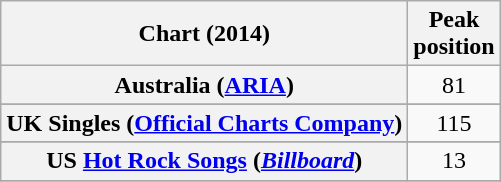<table class="wikitable plainrowheaders sortable" style="text-align:center;">
<tr>
<th scope="col">Chart (2014)</th>
<th scope="col">Peak<br>position</th>
</tr>
<tr>
<th scope="row">Australia (<a href='#'>ARIA</a>)</th>
<td>81</td>
</tr>
<tr>
</tr>
<tr>
</tr>
<tr>
<th scope="row">UK Singles (<a href='#'>Official Charts Company</a>)</th>
<td>115</td>
</tr>
<tr>
</tr>
<tr>
<th scope="row">US <a href='#'>Hot Rock Songs</a> (<em><a href='#'>Billboard</a></em>)</th>
<td>13</td>
</tr>
<tr>
</tr>
</table>
